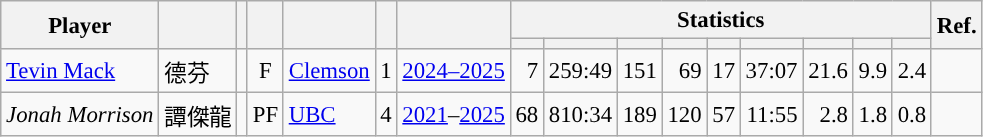<table class="wikitable sortable" style="font-size:95%; text-align:right;">
<tr>
<th rowspan="2">Player</th>
<th rowspan="2"></th>
<th rowspan="2"></th>
<th rowspan="2"></th>
<th rowspan="2"></th>
<th rowspan="2"></th>
<th rowspan="2"></th>
<th colspan="9">Statistics</th>
<th rowspan="2">Ref.</th>
</tr>
<tr>
<th></th>
<th></th>
<th></th>
<th></th>
<th></th>
<th></th>
<th></th>
<th></th>
<th></th>
</tr>
<tr>
<td align="left"><a href='#'>Tevin Mack</a></td>
<td align="left">德芬</td>
<td align="center"></td>
<td align="center">F</td>
<td align="left"><a href='#'>Clemson</a></td>
<td align="center">1</td>
<td align="center"><a href='#'>2024–2025</a></td>
<td>7</td>
<td>259:49</td>
<td>151</td>
<td>69</td>
<td>17</td>
<td>37:07</td>
<td>21.6</td>
<td>9.9</td>
<td>2.4</td>
<td align="center"></td>
</tr>
<tr>
<td align="left"><em>Jonah Morrison</em></td>
<td align="left">譚傑龍</td>
<td align="center"></td>
<td align="center">PF</td>
<td align="left"><a href='#'>UBC</a></td>
<td align="center">4</td>
<td align="center"><a href='#'>2021</a>–<a href='#'>2025</a></td>
<td>68</td>
<td>810:34</td>
<td>189</td>
<td>120</td>
<td>57</td>
<td>11:55</td>
<td>2.8</td>
<td>1.8</td>
<td>0.8</td>
<td align="center"></td>
</tr>
</table>
